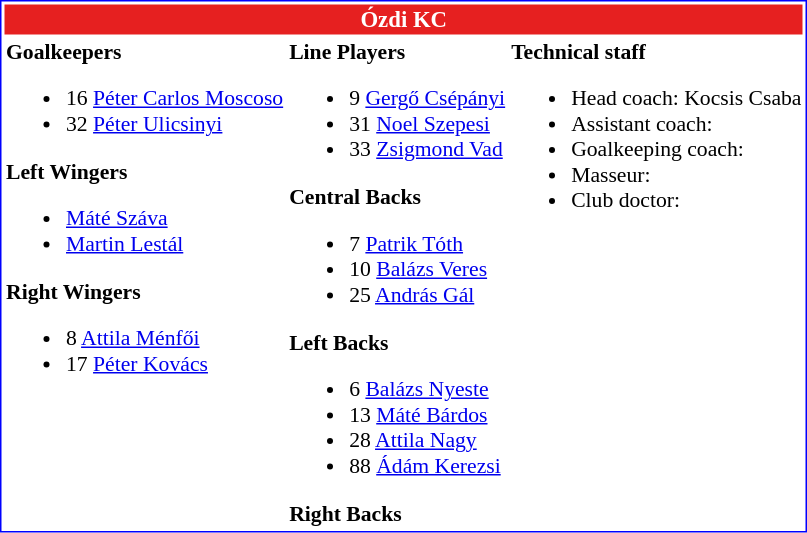<table class="toccolours" style="border:blue solid 1px; background: #FFFFFF; font-size: 95%">
<tr>
<th colspan="5" style="background-color:#E62020;color:white;text-align:center;"> Ózdi KC</th>
</tr>
<tr>
<td style="font-size: 95%;vertical-align:top;"><strong>Goalkeepers</strong><br><ul><li> 16  <a href='#'>Péter Carlos Moscoso</a></li><li> 32  <a href='#'>Péter Ulicsinyi</a></li></ul><strong>Left Wingers</strong><ul><li>  <a href='#'>Máté Száva</a></li><li>  <a href='#'>Martin Lestál</a></li></ul><strong>Right Wingers</strong><ul><li> 8  <a href='#'>Attila Ménfői</a></li><li> 17  <a href='#'>Péter Kovács</a></li></ul></td>
<td style="font-size: 95%;vertical-align:top;"><strong>Line Players</strong><br><ul><li> 9  <a href='#'>Gergő Csépányi</a></li><li> 31  <a href='#'>Noel Szepesi</a></li><li> 33  <a href='#'>Zsigmond Vad</a></li></ul><strong>Central Backs</strong><ul><li> 7  <a href='#'>Patrik Tóth</a></li><li> 10  <a href='#'>Balázs Veres</a></li><li> 25  <a href='#'>András Gál</a></li></ul><strong>Left Backs</strong><ul><li> 6  <a href='#'>Balázs Nyeste</a></li><li> 13  <a href='#'>Máté Bárdos</a></li><li> 28  <a href='#'>Attila Nagy</a></li><li> 88  <a href='#'>Ádám Kerezsi</a></li></ul><strong>Right Backs</strong></td>
<td style="font-size: 95%;vertical-align:top;"><strong>Technical staff</strong><br><ul><li>Head coach: Kocsis Csaba</li><li>Assistant coach:</li><li>Goalkeeping coach:</li><li>Masseur:</li><li>Club doctor:</li></ul></td>
</tr>
</table>
